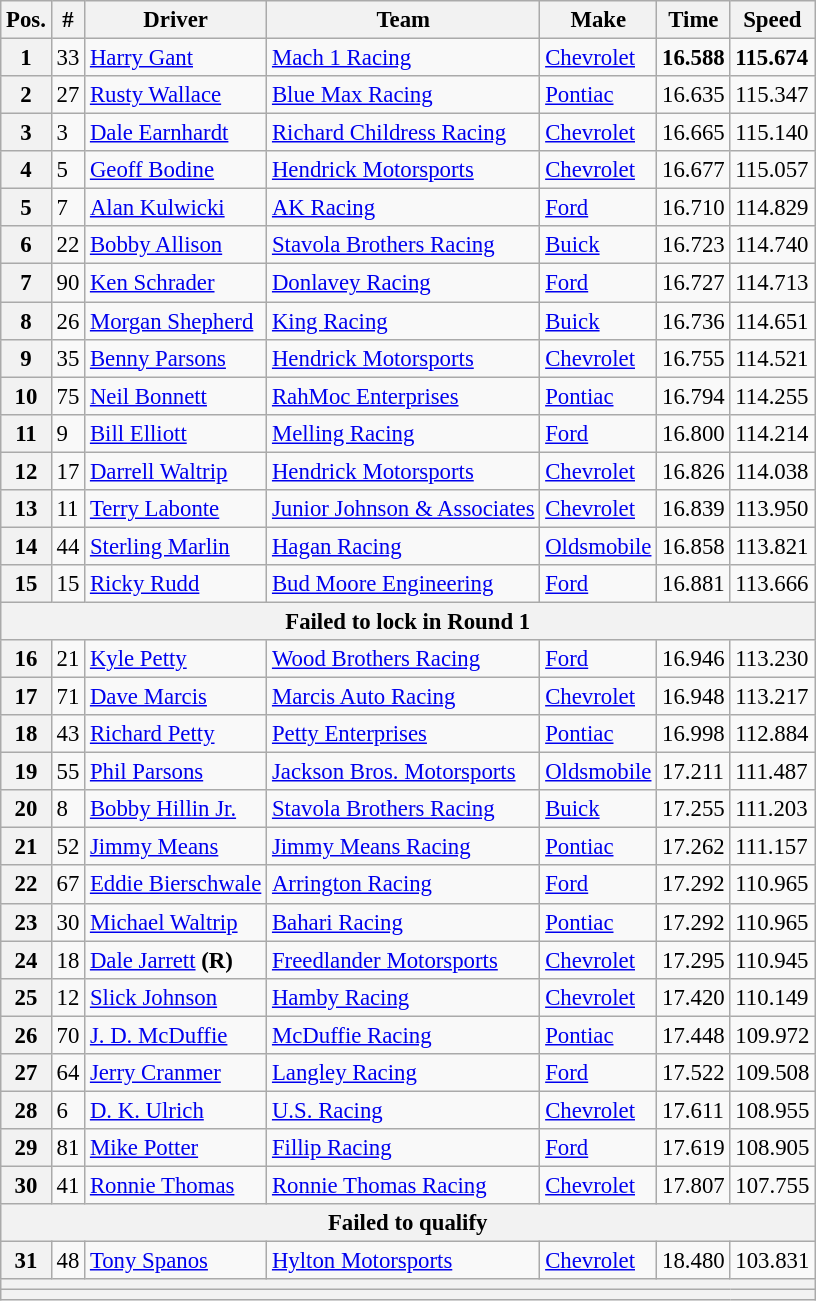<table class="wikitable" style="font-size:95%">
<tr>
<th>Pos.</th>
<th>#</th>
<th>Driver</th>
<th>Team</th>
<th>Make</th>
<th>Time</th>
<th>Speed</th>
</tr>
<tr>
<th>1</th>
<td>33</td>
<td><a href='#'>Harry Gant</a></td>
<td><a href='#'>Mach 1 Racing</a></td>
<td><a href='#'>Chevrolet</a></td>
<td><strong>16.588</strong></td>
<td><strong>115.674</strong></td>
</tr>
<tr>
<th>2</th>
<td>27</td>
<td><a href='#'>Rusty Wallace</a></td>
<td><a href='#'>Blue Max Racing</a></td>
<td><a href='#'>Pontiac</a></td>
<td>16.635</td>
<td>115.347</td>
</tr>
<tr>
<th>3</th>
<td>3</td>
<td><a href='#'>Dale Earnhardt</a></td>
<td><a href='#'>Richard Childress Racing</a></td>
<td><a href='#'>Chevrolet</a></td>
<td>16.665</td>
<td>115.140</td>
</tr>
<tr>
<th>4</th>
<td>5</td>
<td><a href='#'>Geoff Bodine</a></td>
<td><a href='#'>Hendrick Motorsports</a></td>
<td><a href='#'>Chevrolet</a></td>
<td>16.677</td>
<td>115.057</td>
</tr>
<tr>
<th>5</th>
<td>7</td>
<td><a href='#'>Alan Kulwicki</a></td>
<td><a href='#'>AK Racing</a></td>
<td><a href='#'>Ford</a></td>
<td>16.710</td>
<td>114.829</td>
</tr>
<tr>
<th>6</th>
<td>22</td>
<td><a href='#'>Bobby Allison</a></td>
<td><a href='#'>Stavola Brothers Racing</a></td>
<td><a href='#'>Buick</a></td>
<td>16.723</td>
<td>114.740</td>
</tr>
<tr>
<th>7</th>
<td>90</td>
<td><a href='#'>Ken Schrader</a></td>
<td><a href='#'>Donlavey Racing</a></td>
<td><a href='#'>Ford</a></td>
<td>16.727</td>
<td>114.713</td>
</tr>
<tr>
<th>8</th>
<td>26</td>
<td><a href='#'>Morgan Shepherd</a></td>
<td><a href='#'>King Racing</a></td>
<td><a href='#'>Buick</a></td>
<td>16.736</td>
<td>114.651</td>
</tr>
<tr>
<th>9</th>
<td>35</td>
<td><a href='#'>Benny Parsons</a></td>
<td><a href='#'>Hendrick Motorsports</a></td>
<td><a href='#'>Chevrolet</a></td>
<td>16.755</td>
<td>114.521</td>
</tr>
<tr>
<th>10</th>
<td>75</td>
<td><a href='#'>Neil Bonnett</a></td>
<td><a href='#'>RahMoc Enterprises</a></td>
<td><a href='#'>Pontiac</a></td>
<td>16.794</td>
<td>114.255</td>
</tr>
<tr>
<th>11</th>
<td>9</td>
<td><a href='#'>Bill Elliott</a></td>
<td><a href='#'>Melling Racing</a></td>
<td><a href='#'>Ford</a></td>
<td>16.800</td>
<td>114.214</td>
</tr>
<tr>
<th>12</th>
<td>17</td>
<td><a href='#'>Darrell Waltrip</a></td>
<td><a href='#'>Hendrick Motorsports</a></td>
<td><a href='#'>Chevrolet</a></td>
<td>16.826</td>
<td>114.038</td>
</tr>
<tr>
<th>13</th>
<td>11</td>
<td><a href='#'>Terry Labonte</a></td>
<td><a href='#'>Junior Johnson & Associates</a></td>
<td><a href='#'>Chevrolet</a></td>
<td>16.839</td>
<td>113.950</td>
</tr>
<tr>
<th>14</th>
<td>44</td>
<td><a href='#'>Sterling Marlin</a></td>
<td><a href='#'>Hagan Racing</a></td>
<td><a href='#'>Oldsmobile</a></td>
<td>16.858</td>
<td>113.821</td>
</tr>
<tr>
<th>15</th>
<td>15</td>
<td><a href='#'>Ricky Rudd</a></td>
<td><a href='#'>Bud Moore Engineering</a></td>
<td><a href='#'>Ford</a></td>
<td>16.881</td>
<td>113.666</td>
</tr>
<tr>
<th colspan="7">Failed to lock in Round 1</th>
</tr>
<tr>
<th>16</th>
<td>21</td>
<td><a href='#'>Kyle Petty</a></td>
<td><a href='#'>Wood Brothers Racing</a></td>
<td><a href='#'>Ford</a></td>
<td>16.946</td>
<td>113.230</td>
</tr>
<tr>
<th>17</th>
<td>71</td>
<td><a href='#'>Dave Marcis</a></td>
<td><a href='#'>Marcis Auto Racing</a></td>
<td><a href='#'>Chevrolet</a></td>
<td>16.948</td>
<td>113.217</td>
</tr>
<tr>
<th>18</th>
<td>43</td>
<td><a href='#'>Richard Petty</a></td>
<td><a href='#'>Petty Enterprises</a></td>
<td><a href='#'>Pontiac</a></td>
<td>16.998</td>
<td>112.884</td>
</tr>
<tr>
<th>19</th>
<td>55</td>
<td><a href='#'>Phil Parsons</a></td>
<td><a href='#'>Jackson Bros. Motorsports</a></td>
<td><a href='#'>Oldsmobile</a></td>
<td>17.211</td>
<td>111.487</td>
</tr>
<tr>
<th>20</th>
<td>8</td>
<td><a href='#'>Bobby Hillin Jr.</a></td>
<td><a href='#'>Stavola Brothers Racing</a></td>
<td><a href='#'>Buick</a></td>
<td>17.255</td>
<td>111.203</td>
</tr>
<tr>
<th>21</th>
<td>52</td>
<td><a href='#'>Jimmy Means</a></td>
<td><a href='#'>Jimmy Means Racing</a></td>
<td><a href='#'>Pontiac</a></td>
<td>17.262</td>
<td>111.157</td>
</tr>
<tr>
<th>22</th>
<td>67</td>
<td><a href='#'>Eddie Bierschwale</a></td>
<td><a href='#'>Arrington Racing</a></td>
<td><a href='#'>Ford</a></td>
<td>17.292</td>
<td>110.965</td>
</tr>
<tr>
<th>23</th>
<td>30</td>
<td><a href='#'>Michael Waltrip</a></td>
<td><a href='#'>Bahari Racing</a></td>
<td><a href='#'>Pontiac</a></td>
<td>17.292</td>
<td>110.965</td>
</tr>
<tr>
<th>24</th>
<td>18</td>
<td><a href='#'>Dale Jarrett</a> <strong>(R)</strong></td>
<td><a href='#'>Freedlander Motorsports</a></td>
<td><a href='#'>Chevrolet</a></td>
<td>17.295</td>
<td>110.945</td>
</tr>
<tr>
<th>25</th>
<td>12</td>
<td><a href='#'>Slick Johnson</a></td>
<td><a href='#'>Hamby Racing</a></td>
<td><a href='#'>Chevrolet</a></td>
<td>17.420</td>
<td>110.149</td>
</tr>
<tr>
<th>26</th>
<td>70</td>
<td><a href='#'>J. D. McDuffie</a></td>
<td><a href='#'>McDuffie Racing</a></td>
<td><a href='#'>Pontiac</a></td>
<td>17.448</td>
<td>109.972</td>
</tr>
<tr>
<th>27</th>
<td>64</td>
<td><a href='#'>Jerry Cranmer</a></td>
<td><a href='#'>Langley Racing</a></td>
<td><a href='#'>Ford</a></td>
<td>17.522</td>
<td>109.508</td>
</tr>
<tr>
<th>28</th>
<td>6</td>
<td><a href='#'>D. K. Ulrich</a></td>
<td><a href='#'>U.S. Racing</a></td>
<td><a href='#'>Chevrolet</a></td>
<td>17.611</td>
<td>108.955</td>
</tr>
<tr>
<th>29</th>
<td>81</td>
<td><a href='#'>Mike Potter</a></td>
<td><a href='#'>Fillip Racing</a></td>
<td><a href='#'>Ford</a></td>
<td>17.619</td>
<td>108.905</td>
</tr>
<tr>
<th>30</th>
<td>41</td>
<td><a href='#'>Ronnie Thomas</a></td>
<td><a href='#'>Ronnie Thomas Racing</a></td>
<td><a href='#'>Chevrolet</a></td>
<td>17.807</td>
<td>107.755</td>
</tr>
<tr>
<th colspan="7">Failed to qualify</th>
</tr>
<tr>
<th>31</th>
<td>48</td>
<td><a href='#'>Tony Spanos</a></td>
<td><a href='#'>Hylton Motorsports</a></td>
<td><a href='#'>Chevrolet</a></td>
<td>18.480</td>
<td>103.831</td>
</tr>
<tr>
<th colspan="7"></th>
</tr>
<tr>
<th colspan="7"></th>
</tr>
</table>
